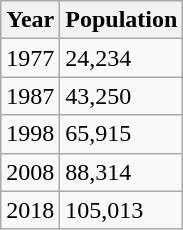<table class="wikitable">
<tr>
<th>Year</th>
<th>Population</th>
</tr>
<tr>
<td>1977</td>
<td>24,234</td>
</tr>
<tr>
<td>1987</td>
<td>43,250</td>
</tr>
<tr>
<td>1998</td>
<td>65,915</td>
</tr>
<tr>
<td>2008</td>
<td>88,314</td>
</tr>
<tr>
<td>2018</td>
<td>105,013</td>
</tr>
</table>
